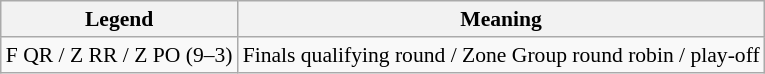<table class=wikitable style="font-size:90%">
<tr>
<th scope="col">Legend</th>
<th scope="col">Meaning</th>
</tr>
<tr style="background:ecf2ff">
<td>F QR / Z RR / Z PO (9–3)</td>
<td>Finals qualifying round / Zone Group round robin / play-off</td>
</tr>
</table>
